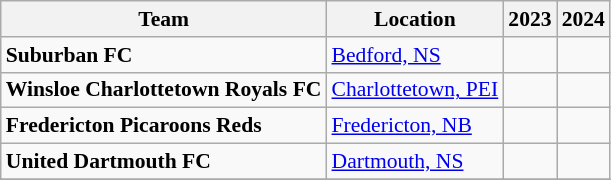<table class="wikitable" style="font-size:90%">
<tr>
<th>Team</th>
<th>Location</th>
<th>2023</th>
<th>2024</th>
</tr>
<tr>
<td><strong>Suburban FC</strong></td>
<td><a href='#'>Bedford, NS</a></td>
<td></td>
<td></td>
</tr>
<tr>
<td><strong>Winsloe Charlottetown Royals FC</strong></td>
<td><a href='#'>Charlottetown, PEI</a></td>
<td></td>
<td></td>
</tr>
<tr>
<td><strong>Fredericton Picaroons Reds</strong></td>
<td><a href='#'>Fredericton, NB</a></td>
<td></td>
<td></td>
</tr>
<tr>
<td><strong>United Dartmouth FC</strong></td>
<td><a href='#'>Dartmouth, NS</a></td>
<td></td>
<td></td>
</tr>
<tr>
</tr>
</table>
